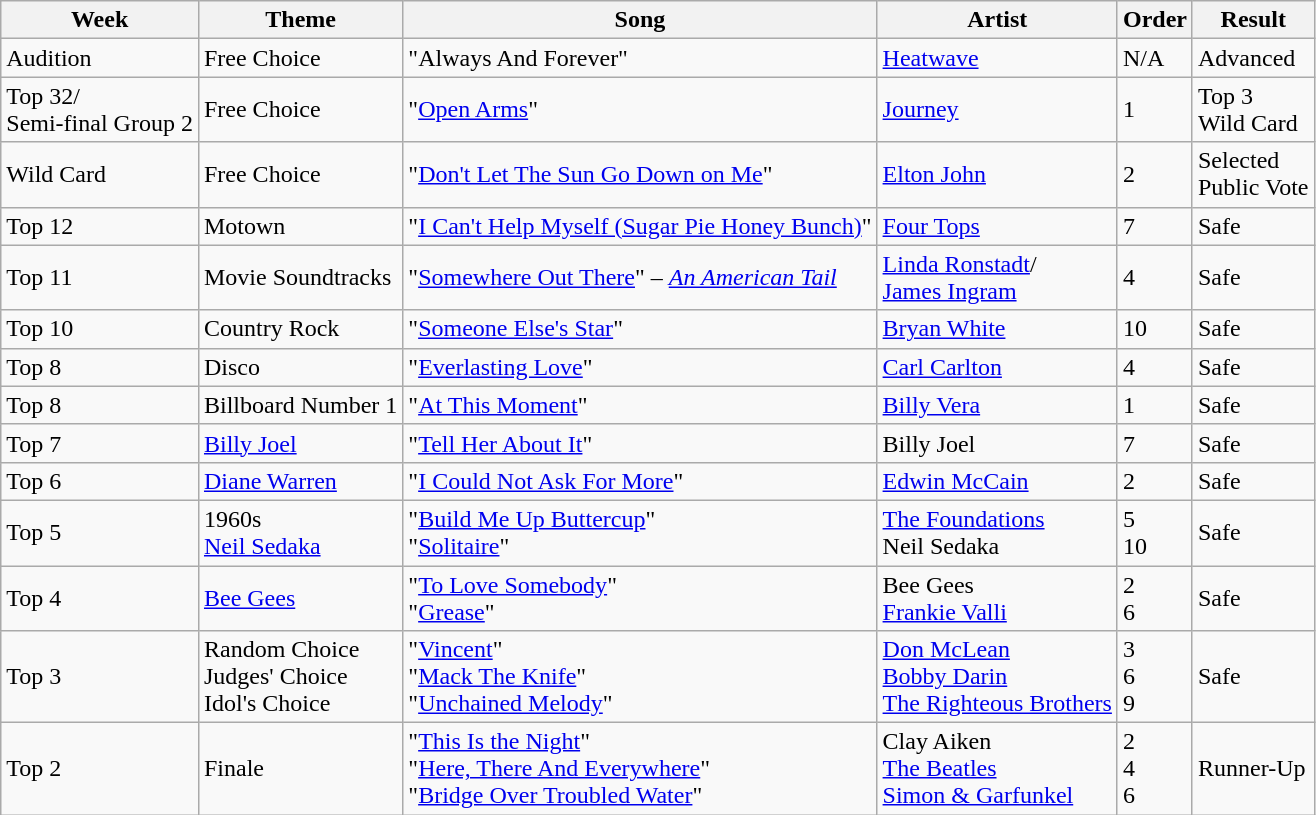<table class="wikitable">
<tr>
<th>Week</th>
<th>Theme</th>
<th>Song</th>
<th>Artist</th>
<th>Order</th>
<th>Result</th>
</tr>
<tr>
<td>Audition</td>
<td>Free Choice</td>
<td>"Always And Forever"</td>
<td><a href='#'>Heatwave</a></td>
<td>N/A</td>
<td>Advanced</td>
</tr>
<tr>
<td>Top 32/<br>Semi-final Group 2</td>
<td>Free Choice</td>
<td>"<a href='#'>Open Arms</a>"</td>
<td><a href='#'>Journey</a></td>
<td>1</td>
<td>Top 3<br>Wild Card</td>
</tr>
<tr>
<td>Wild Card</td>
<td>Free Choice</td>
<td>"<a href='#'>Don't Let The Sun Go Down on Me</a>"</td>
<td><a href='#'>Elton John</a></td>
<td>2</td>
<td>Selected<br>Public Vote</td>
</tr>
<tr>
<td>Top 12</td>
<td>Motown</td>
<td>"<a href='#'>I Can't Help Myself (Sugar Pie Honey Bunch)</a>"</td>
<td><a href='#'>Four Tops</a></td>
<td>7</td>
<td>Safe</td>
</tr>
<tr>
<td>Top 11</td>
<td>Movie Soundtracks</td>
<td>"<a href='#'>Somewhere Out There</a>" – <em><a href='#'>An American Tail</a></em></td>
<td><a href='#'>Linda Ronstadt</a>/<br><a href='#'>James Ingram</a></td>
<td>4</td>
<td>Safe</td>
</tr>
<tr>
<td>Top 10</td>
<td>Country Rock</td>
<td>"<a href='#'>Someone Else's Star</a>"</td>
<td><a href='#'>Bryan White</a></td>
<td>10</td>
<td>Safe</td>
</tr>
<tr>
<td>Top 8</td>
<td>Disco</td>
<td>"<a href='#'>Everlasting Love</a>"</td>
<td><a href='#'>Carl Carlton</a></td>
<td>4</td>
<td>Safe</td>
</tr>
<tr>
<td>Top 8</td>
<td>Billboard Number 1</td>
<td>"<a href='#'>At This Moment</a>"</td>
<td><a href='#'>Billy Vera</a></td>
<td>1</td>
<td>Safe</td>
</tr>
<tr>
<td>Top 7</td>
<td><a href='#'>Billy Joel</a></td>
<td>"<a href='#'>Tell Her About It</a>"</td>
<td>Billy Joel</td>
<td>7</td>
<td>Safe</td>
</tr>
<tr>
<td>Top 6</td>
<td><a href='#'>Diane Warren</a></td>
<td>"<a href='#'>I Could Not Ask For More</a>"</td>
<td><a href='#'>Edwin McCain</a></td>
<td>2</td>
<td>Safe</td>
</tr>
<tr>
<td>Top 5</td>
<td>1960s<br><a href='#'>Neil Sedaka</a></td>
<td>"<a href='#'>Build Me Up Buttercup</a>"<br>"<a href='#'>Solitaire</a>"</td>
<td><a href='#'>The Foundations</a><br>Neil Sedaka</td>
<td>5<br>10</td>
<td>Safe</td>
</tr>
<tr>
<td>Top 4</td>
<td><a href='#'>Bee Gees</a></td>
<td>"<a href='#'>To Love Somebody</a>"<br>"<a href='#'>Grease</a>"</td>
<td>Bee Gees<br><a href='#'>Frankie Valli</a></td>
<td>2<br>6</td>
<td>Safe</td>
</tr>
<tr>
<td>Top 3</td>
<td>Random Choice<br>Judges' Choice<br>Idol's Choice</td>
<td>"<a href='#'>Vincent</a>"<br>"<a href='#'>Mack The Knife</a>"<br>"<a href='#'>Unchained Melody</a>"</td>
<td><a href='#'>Don McLean</a><br><a href='#'>Bobby Darin</a><br><a href='#'>The Righteous Brothers</a></td>
<td>3<br>6<br>9</td>
<td>Safe</td>
</tr>
<tr>
<td>Top 2</td>
<td>Finale</td>
<td>"<a href='#'>This Is the Night</a>"<br>"<a href='#'>Here, There And Everywhere</a>"<br>"<a href='#'>Bridge Over Troubled Water</a>"</td>
<td>Clay Aiken<br><a href='#'>The Beatles</a><br><a href='#'>Simon & Garfunkel</a></td>
<td>2<br>4<br>6</td>
<td>Runner-Up</td>
</tr>
</table>
